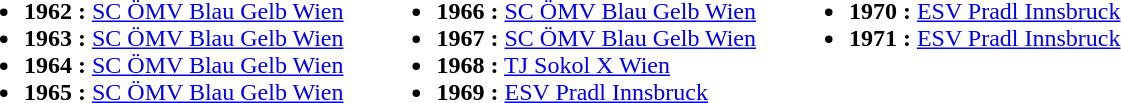<table border="0" cellpadding="10">
<tr valign="top">
<td><br><ul><li><strong>1962 :</strong> <a href='#'>SC ÖMV Blau Gelb Wien</a></li><li><strong>1963 :</strong> <a href='#'>SC ÖMV Blau Gelb Wien</a></li><li><strong>1964 :</strong> <a href='#'>SC ÖMV Blau Gelb Wien</a></li><li><strong>1965 :</strong> <a href='#'>SC ÖMV Blau Gelb Wien</a></li></ul></td>
<td><br><ul><li><strong>1966 :</strong> <a href='#'>SC ÖMV Blau Gelb Wien</a></li><li><strong>1967 :</strong> <a href='#'>SC ÖMV Blau Gelb Wien</a></li><li><strong>1968 :</strong> <a href='#'>TJ Sokol X Wien</a></li><li><strong>1969 :</strong> <a href='#'>ESV Pradl Innsbruck</a></li></ul></td>
<td><br><ul><li><strong>1970 :</strong> <a href='#'>ESV Pradl Innsbruck</a></li><li><strong>1971 :</strong> <a href='#'>ESV Pradl Innsbruck</a></li></ul></td>
</tr>
</table>
